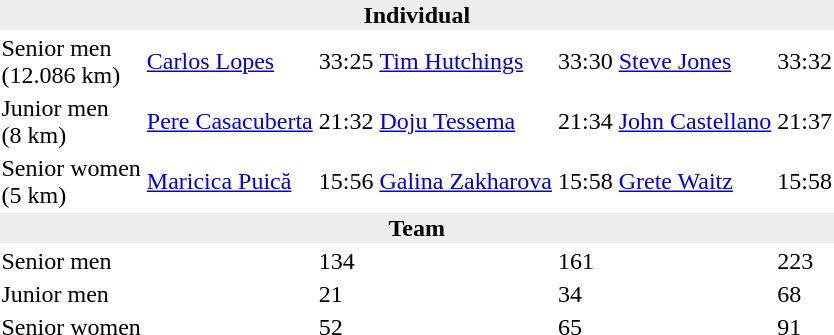<table>
<tr>
<td colspan=7 bgcolor=#eeeeee style=text-align:center;><strong>Individual</strong></td>
</tr>
<tr>
<td>Senior men<br>(12.086 km)</td>
<td><a href='#'>Carlos Lopes</a><br></td>
<td>33:25</td>
<td><a href='#'>Tim Hutchings</a><br></td>
<td>33:30</td>
<td><a href='#'>Steve Jones</a><br></td>
<td>33:32</td>
</tr>
<tr>
<td>Junior men<br>(8 km)</td>
<td><a href='#'>Pere Casacuberta</a><br></td>
<td>21:32</td>
<td><a href='#'>Doju Tessema</a><br></td>
<td>21:34</td>
<td><a href='#'>John Castellano</a><br></td>
<td>21:37</td>
</tr>
<tr>
<td>Senior women<br>(5 km)</td>
<td><a href='#'>Maricica Puică</a><br></td>
<td>15:56</td>
<td><a href='#'>Galina Zakharova</a><br></td>
<td>15:58</td>
<td><a href='#'>Grete Waitz</a><br></td>
<td>15:58</td>
</tr>
<tr>
<td colspan=7 bgcolor=#eeeeee style=text-align:center;><strong>Team</strong></td>
</tr>
<tr>
<td>Senior men</td>
<td></td>
<td>134</td>
<td></td>
<td>161</td>
<td></td>
<td>223</td>
</tr>
<tr>
<td>Junior men</td>
<td></td>
<td>21</td>
<td></td>
<td>34</td>
<td></td>
<td>68</td>
</tr>
<tr>
<td>Senior women</td>
<td></td>
<td>52</td>
<td></td>
<td>65</td>
<td></td>
<td>91</td>
</tr>
</table>
